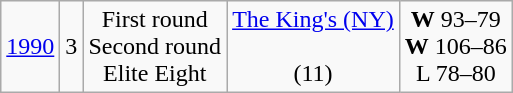<table class="wikitable" style="text-align:center">
<tr>
<td><a href='#'>1990</a></td>
<td>3</td>
<td>First round<br>Second round<br>Elite Eight</td>
<td><a href='#'>The King's (NY)</a><br><br>(11) </td>
<td><strong>W</strong> 93–79<br><strong>W</strong> 106–86<br>L 78–80</td>
</tr>
</table>
